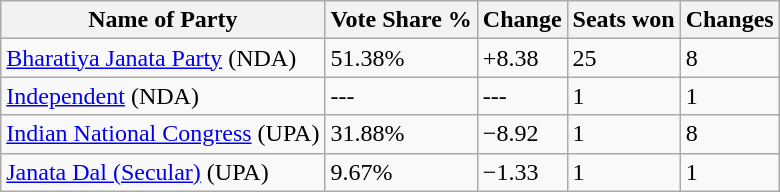<table class="wikitable sortable">
<tr>
<th>Name of Party</th>
<th>Vote Share %</th>
<th>Change</th>
<th>Seats won</th>
<th>Changes</th>
</tr>
<tr>
<td><a href='#'>Bharatiya Janata Party</a> (NDA)</td>
<td>51.38%</td>
<td>+8.38</td>
<td>25</td>
<td>8</td>
</tr>
<tr>
<td><a href='#'>Independent</a> (NDA)</td>
<td>---</td>
<td>---</td>
<td>1</td>
<td>1</td>
</tr>
<tr>
<td><a href='#'>Indian National Congress</a> (UPA)</td>
<td>31.88%</td>
<td>−8.92</td>
<td>1</td>
<td>8</td>
</tr>
<tr>
<td><a href='#'>Janata Dal (Secular)</a> (UPA)</td>
<td>9.67%</td>
<td>−1.33</td>
<td>1</td>
<td>1</td>
</tr>
</table>
